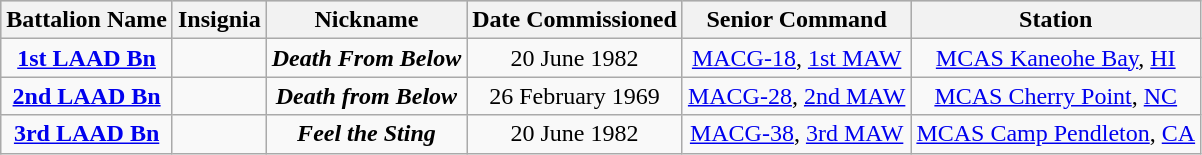<table class="wikitable sortable" style="text-align:center;">
<tr bgcolor="#CCCCCC">
<th>Battalion Name</th>
<th>Insignia</th>
<th>Nickname</th>
<th>Date Commissioned</th>
<th>Senior Command</th>
<th>Station</th>
</tr>
<tr>
<td><strong><a href='#'>1st LAAD Bn</a></strong></td>
<td><strong></strong></td>
<td><strong><em>Death From Below</em></strong></td>
<td>20 June 1982</td>
<td><a href='#'>MACG-18</a>, <a href='#'>1st MAW</a></td>
<td><a href='#'>MCAS Kaneohe Bay</a>, <a href='#'>HI</a></td>
</tr>
<tr>
<td><strong><a href='#'>2nd LAAD Bn</a></strong></td>
<td><strong></strong></td>
<td><strong><em>Death from Below</em></strong></td>
<td>26 February 1969</td>
<td><a href='#'>MACG-28</a>, <a href='#'>2nd MAW</a></td>
<td><a href='#'>MCAS Cherry Point</a>, <a href='#'>NC</a></td>
</tr>
<tr>
<td><strong><a href='#'>3rd LAAD Bn</a></strong></td>
<td><strong></strong></td>
<td><strong><em>Feel the Sting</em></strong></td>
<td>20 June 1982</td>
<td><a href='#'>MACG-38</a>, <a href='#'>3rd MAW</a></td>
<td><a href='#'>MCAS Camp Pendleton</a>, <a href='#'>CA</a></td>
</tr>
</table>
